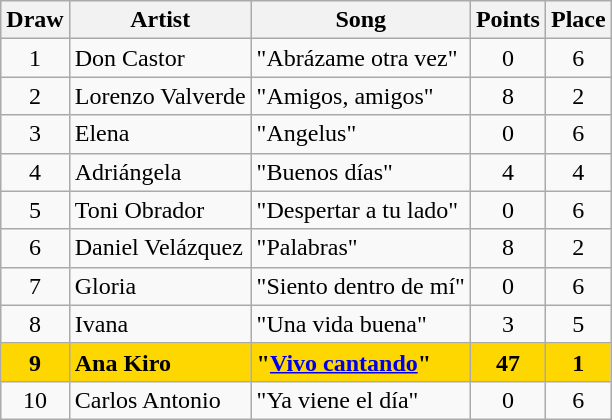<table class="sortable wikitable" style="margin: 1em auto 1em auto; text-align:center">
<tr>
<th>Draw</th>
<th>Artist</th>
<th>Song</th>
<th>Points</th>
<th>Place</th>
</tr>
<tr>
<td>1</td>
<td align="left">Don Castor</td>
<td align="left">"Abrázame otra vez"</td>
<td>0</td>
<td>6</td>
</tr>
<tr>
<td>2</td>
<td align=left>Lorenzo Valverde</td>
<td align="left">"Amigos, amigos"</td>
<td>8</td>
<td>2</td>
</tr>
<tr>
<td>3</td>
<td align="left">Elena</td>
<td align="left">"Angelus"</td>
<td>0</td>
<td>6</td>
</tr>
<tr>
<td>4</td>
<td align="left">Adriángela</td>
<td align="left">"Buenos días"</td>
<td>4</td>
<td>4</td>
</tr>
<tr>
<td>5</td>
<td align="left">Toni Obrador</td>
<td align="left">"Despertar a tu lado"</td>
<td>0</td>
<td>6</td>
</tr>
<tr>
<td>6</td>
<td align="left">Daniel Velázquez</td>
<td align="left">"Palabras"</td>
<td>8</td>
<td>2</td>
</tr>
<tr>
<td>7</td>
<td align="left">Gloria</td>
<td align="left">"Siento dentro de mí"</td>
<td>0</td>
<td>6</td>
</tr>
<tr>
<td>8</td>
<td align="left">Ivana</td>
<td align="left">"Una vida buena"</td>
<td>3</td>
<td>5</td>
</tr>
<tr style="font-weight:bold; background:gold;">
<td>9</td>
<td align="left">Ana Kiro</td>
<td align="left">"<a href='#'>Vivo cantando</a>"</td>
<td>47</td>
<td>1</td>
</tr>
<tr>
<td>10</td>
<td align="left">Carlos Antonio</td>
<td align="left">"Ya viene el día"</td>
<td>0</td>
<td>6</td>
</tr>
</table>
